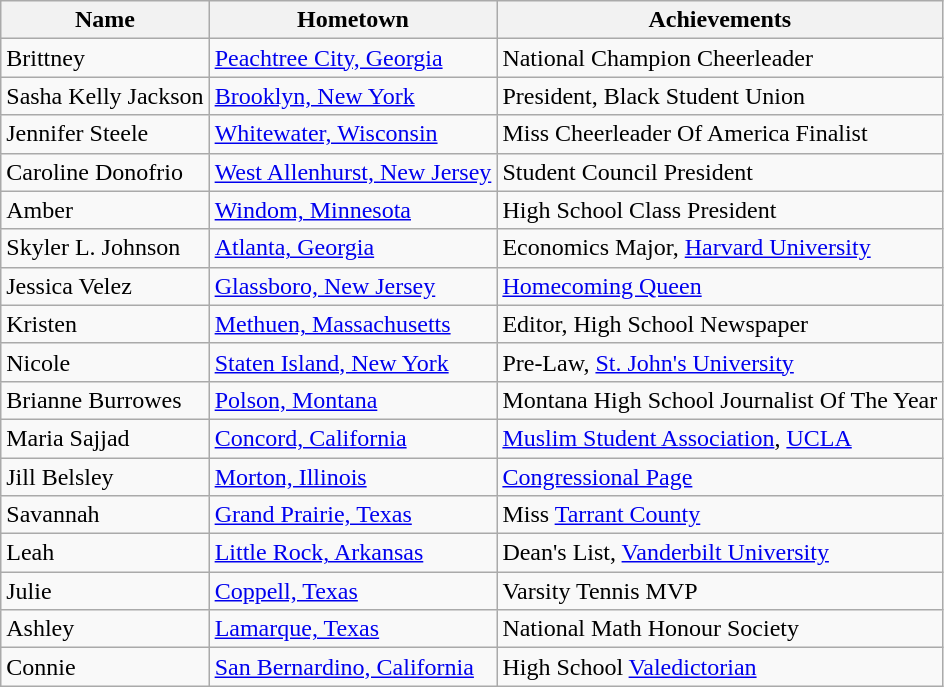<table class="wikitable">
<tr>
<th>Name</th>
<th>Hometown</th>
<th>Achievements</th>
</tr>
<tr>
<td>Brittney</td>
<td><a href='#'>Peachtree City, Georgia</a></td>
<td>National Champion Cheerleader</td>
</tr>
<tr>
<td>Sasha Kelly Jackson</td>
<td><a href='#'>Brooklyn, New York</a></td>
<td>President, Black Student Union</td>
</tr>
<tr>
<td>Jennifer Steele</td>
<td><a href='#'>Whitewater, Wisconsin</a></td>
<td>Miss Cheerleader Of America Finalist</td>
</tr>
<tr>
<td>Caroline Donofrio</td>
<td><a href='#'>West Allenhurst, New Jersey</a></td>
<td>Student Council President</td>
</tr>
<tr>
<td>Amber</td>
<td><a href='#'>Windom, Minnesota</a></td>
<td>High School Class President</td>
</tr>
<tr>
<td>Skyler L. Johnson</td>
<td><a href='#'>Atlanta, Georgia</a></td>
<td>Economics Major, <a href='#'>Harvard University</a></td>
</tr>
<tr>
<td>Jessica Velez</td>
<td><a href='#'>Glassboro, New Jersey</a></td>
<td><a href='#'>Homecoming Queen</a></td>
</tr>
<tr>
<td>Kristen</td>
<td><a href='#'>Methuen, Massachusetts</a></td>
<td>Editor, High School Newspaper</td>
</tr>
<tr>
<td>Nicole</td>
<td><a href='#'>Staten Island, New York</a></td>
<td>Pre-Law, <a href='#'>St. John's University</a></td>
</tr>
<tr>
<td>Brianne Burrowes</td>
<td><a href='#'>Polson, Montana</a></td>
<td>Montana High School Journalist Of The Year</td>
</tr>
<tr>
<td>Maria Sajjad</td>
<td><a href='#'>Concord, California</a></td>
<td><a href='#'>Muslim Student Association</a>, <a href='#'>UCLA</a></td>
</tr>
<tr>
<td>Jill Belsley</td>
<td><a href='#'>Morton, Illinois</a></td>
<td><a href='#'>Congressional Page</a></td>
</tr>
<tr>
<td>Savannah</td>
<td><a href='#'>Grand Prairie, Texas</a></td>
<td>Miss <a href='#'>Tarrant County</a></td>
</tr>
<tr>
<td>Leah</td>
<td><a href='#'>Little Rock, Arkansas</a></td>
<td>Dean's List, <a href='#'>Vanderbilt University</a></td>
</tr>
<tr>
<td>Julie</td>
<td><a href='#'>Coppell, Texas</a></td>
<td>Varsity Tennis MVP</td>
</tr>
<tr>
<td>Ashley</td>
<td><a href='#'>Lamarque, Texas</a></td>
<td>National Math Honour Society</td>
</tr>
<tr>
<td>Connie</td>
<td><a href='#'>San Bernardino, California</a></td>
<td>High School <a href='#'>Valedictorian</a></td>
</tr>
</table>
